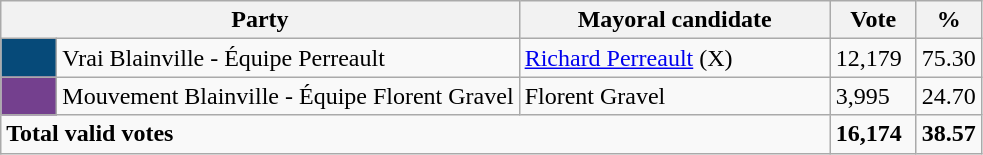<table class="wikitable">
<tr>
<th bgcolor="#DDDDFF" width="230px" colspan="2">Party</th>
<th bgcolor="#DDDDFF" width="200px">Mayoral candidate</th>
<th bgcolor="#DDDDFF" width="50px">Vote</th>
<th bgcolor="#DDDDFF" width="30px">%</th>
</tr>
<tr>
<td bgcolor=#064A79 width="30px"> </td>
<td>Vrai Blainville - Équipe Perreault</td>
<td><a href='#'>Richard Perreault</a> (X)</td>
<td>12,179</td>
<td>75.30</td>
</tr>
<tr>
<td bgcolor=#74408E width="30px"> </td>
<td>Mouvement Blainville - Équipe Florent Gravel</td>
<td>Florent Gravel</td>
<td>3,995</td>
<td>24.70</td>
</tr>
<tr>
<td colspan="3"><strong>Total valid votes</strong></td>
<td><strong>16,174</strong></td>
<td><strong>38.57</strong></td>
</tr>
</table>
